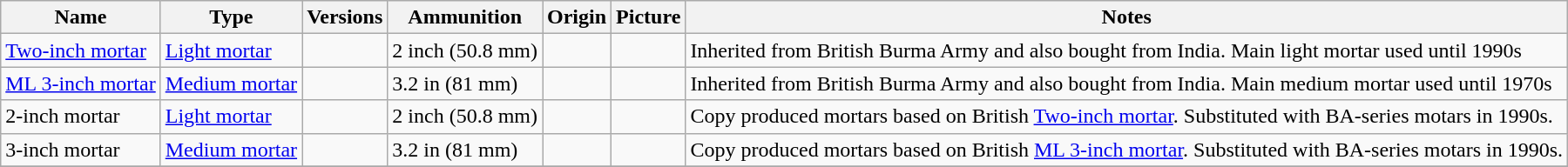<table class="wikitable">
<tr>
<th>Name</th>
<th>Type</th>
<th>Versions</th>
<th>Ammunition</th>
<th>Origin</th>
<th>Picture</th>
<th>Notes</th>
</tr>
<tr>
<td><a href='#'>Two-inch mortar</a></td>
<td><a href='#'>Light mortar</a></td>
<td></td>
<td>2 inch (50.8 mm)</td>
<td></td>
<td></td>
<td>Inherited from British Burma Army and also bought from India. Main light mortar used until 1990s</td>
</tr>
<tr>
<td><a href='#'>ML 3-inch mortar</a></td>
<td><a href='#'>Medium mortar</a></td>
<td></td>
<td>3.2 in (81 mm)</td>
<td></td>
<td></td>
<td>Inherited from British Burma Army and also bought from India. Main medium mortar used until 1970s</td>
</tr>
<tr>
<td>2-inch mortar</td>
<td><a href='#'>Light mortar</a></td>
<td></td>
<td>2 inch (50.8 mm)</td>
<td></td>
<td></td>
<td>Copy produced mortars based on British <a href='#'>Two-inch mortar</a>. Substituted with BA-series motars in 1990s.</td>
</tr>
<tr>
<td>3-inch mortar</td>
<td><a href='#'>Medium mortar</a></td>
<td></td>
<td>3.2 in (81 mm)</td>
<td></td>
<td></td>
<td>Copy produced mortars based on British <a href='#'>ML 3-inch mortar</a>. Substituted with BA-series motars in 1990s.</td>
</tr>
<tr>
</tr>
</table>
